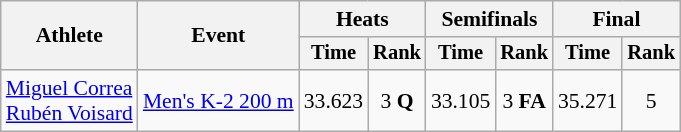<table class="wikitable" style="font-size:90%">
<tr>
<th rowspan="2">Athlete</th>
<th rowspan="2">Event</th>
<th colspan=2>Heats</th>
<th colspan=2>Semifinals</th>
<th colspan=2>Final</th>
</tr>
<tr style="font-size:95%">
<th>Time</th>
<th>Rank</th>
<th>Time</th>
<th>Rank</th>
<th>Time</th>
<th>Rank</th>
</tr>
<tr align=center>
<td align=left><a href='#'>Miguel Correa</a><br><a href='#'>Rubén Voisard</a></td>
<td align=left><a href='#'>Men's K-2 200 m</a></td>
<td>33.623</td>
<td>3 <strong>Q</strong></td>
<td>33.105</td>
<td>3 <strong>FA</strong></td>
<td>35.271</td>
<td>5</td>
</tr>
</table>
